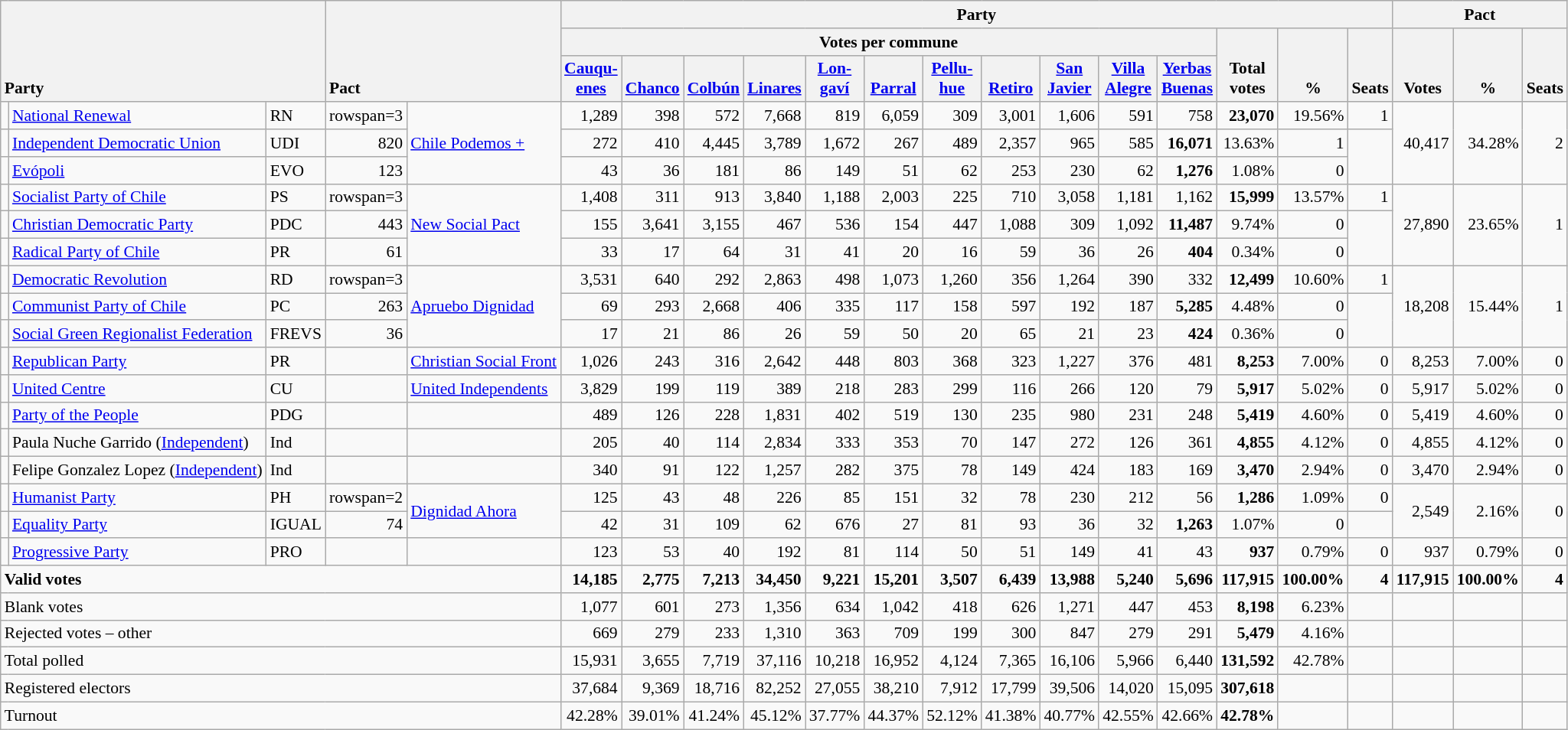<table class="wikitable" border="1" style="font-size:90%; text-align:right; white-space: nowrap;">
<tr>
<th style="text-align:left;" valign=bottom rowspan=3 colspan=3>Party</th>
<th style="text-align:left;" valign=bottom rowspan=3 colspan=2>Pact</th>
<th colspan=14>Party</th>
<th colspan=3>Pact</th>
</tr>
<tr>
<th colspan=11>Votes per commune</th>
<th align=center valign=bottom rowspan=2 width="40">Total<br>votes</th>
<th align=center valign=bottom rowspan=2 width="40">%</th>
<th align=center valign=bottom rowspan=2>Seats</th>
<th align=center valign=bottom rowspan=2 width="40">Votes</th>
<th align=center valign=bottom rowspan=2 width="40">%</th>
<th align=center valign=bottom rowspan=2>Seats</th>
</tr>
<tr>
<th align=center valign=bottom width="40"><a href='#'>Cauqu-<br>enes</a></th>
<th align=center valign=bottom width="40"><a href='#'>Chanco</a></th>
<th align=center valign=bottom width="40"><a href='#'>Colbún</a></th>
<th align=center valign=bottom width="40"><a href='#'>Linares</a></th>
<th align=center valign=bottom width="40"><a href='#'>Lon-<br>gaví</a></th>
<th align=center valign=bottom width="40"><a href='#'>Parral</a></th>
<th align=center valign=bottom width="40"><a href='#'>Pellu-<br>hue</a></th>
<th align=center valign=bottom width="40"><a href='#'>Retiro</a></th>
<th align=center valign=bottom width="40"><a href='#'>San<br>Javier</a></th>
<th align=center valign=bottom width="40"><a href='#'>Villa<br>Alegre</a></th>
<th align=center valign=bottom width="40"><a href='#'>Yerbas<br>Buenas</a></th>
</tr>
<tr>
<td></td>
<td align=left><a href='#'>National Renewal</a></td>
<td align=left>RN</td>
<td>rowspan=3 </td>
<td rowspan=3 align=left><a href='#'>Chile Podemos +</a></td>
<td>1,289</td>
<td>398</td>
<td>572</td>
<td>7,668</td>
<td>819</td>
<td>6,059</td>
<td>309</td>
<td>3,001</td>
<td>1,606</td>
<td>591</td>
<td>758</td>
<td><strong>23,070</strong></td>
<td>19.56%</td>
<td>1</td>
<td rowspan=3>40,417</td>
<td rowspan=3>34.28%</td>
<td rowspan=3>2</td>
</tr>
<tr>
<td></td>
<td align=left><a href='#'>Independent Democratic Union</a></td>
<td align=left>UDI</td>
<td>820</td>
<td>272</td>
<td>410</td>
<td>4,445</td>
<td>3,789</td>
<td>1,672</td>
<td>267</td>
<td>489</td>
<td>2,357</td>
<td>965</td>
<td>585</td>
<td><strong>16,071</strong></td>
<td>13.63%</td>
<td>1</td>
</tr>
<tr>
<td></td>
<td align=left><a href='#'>Evópoli</a></td>
<td align=left>EVO</td>
<td>123</td>
<td>43</td>
<td>36</td>
<td>181</td>
<td>86</td>
<td>149</td>
<td>51</td>
<td>62</td>
<td>253</td>
<td>230</td>
<td>62</td>
<td><strong>1,276</strong></td>
<td>1.08%</td>
<td>0</td>
</tr>
<tr>
<td></td>
<td align=left><a href='#'>Socialist Party of Chile</a></td>
<td align=left>PS</td>
<td>rowspan=3 </td>
<td rowspan=3 align=left><a href='#'>New Social Pact</a></td>
<td>1,408</td>
<td>311</td>
<td>913</td>
<td>3,840</td>
<td>1,188</td>
<td>2,003</td>
<td>225</td>
<td>710</td>
<td>3,058</td>
<td>1,181</td>
<td>1,162</td>
<td><strong>15,999</strong></td>
<td>13.57%</td>
<td>1</td>
<td rowspan=3>27,890</td>
<td rowspan=3>23.65%</td>
<td rowspan=3>1</td>
</tr>
<tr>
<td></td>
<td align=left><a href='#'>Christian Democratic Party</a></td>
<td align=left>PDC</td>
<td>443</td>
<td>155</td>
<td>3,641</td>
<td>3,155</td>
<td>467</td>
<td>536</td>
<td>154</td>
<td>447</td>
<td>1,088</td>
<td>309</td>
<td>1,092</td>
<td><strong>11,487</strong></td>
<td>9.74%</td>
<td>0</td>
</tr>
<tr>
<td></td>
<td align=left><a href='#'>Radical Party of Chile</a></td>
<td align=left>PR</td>
<td>61</td>
<td>33</td>
<td>17</td>
<td>64</td>
<td>31</td>
<td>41</td>
<td>20</td>
<td>16</td>
<td>59</td>
<td>36</td>
<td>26</td>
<td><strong>404</strong></td>
<td>0.34%</td>
<td>0</td>
</tr>
<tr>
<td></td>
<td align=left><a href='#'>Democratic Revolution</a></td>
<td align=left>RD</td>
<td>rowspan=3 </td>
<td rowspan=3 align=left><a href='#'>Apruebo Dignidad</a></td>
<td>3,531</td>
<td>640</td>
<td>292</td>
<td>2,863</td>
<td>498</td>
<td>1,073</td>
<td>1,260</td>
<td>356</td>
<td>1,264</td>
<td>390</td>
<td>332</td>
<td><strong>12,499</strong></td>
<td>10.60%</td>
<td>1</td>
<td rowspan=3>18,208</td>
<td rowspan=3>15.44%</td>
<td rowspan=3>1</td>
</tr>
<tr>
<td></td>
<td align=left><a href='#'>Communist Party of Chile</a></td>
<td align=left>PC</td>
<td>263</td>
<td>69</td>
<td>293</td>
<td>2,668</td>
<td>406</td>
<td>335</td>
<td>117</td>
<td>158</td>
<td>597</td>
<td>192</td>
<td>187</td>
<td><strong>5,285</strong></td>
<td>4.48%</td>
<td>0</td>
</tr>
<tr>
<td></td>
<td align=left><a href='#'>Social Green Regionalist Federation</a></td>
<td align=left>FREVS</td>
<td>36</td>
<td>17</td>
<td>21</td>
<td>86</td>
<td>26</td>
<td>59</td>
<td>50</td>
<td>20</td>
<td>65</td>
<td>21</td>
<td>23</td>
<td><strong>424</strong></td>
<td>0.36%</td>
<td>0</td>
</tr>
<tr>
<td></td>
<td align=left><a href='#'>Republican Party</a></td>
<td align=left>PR</td>
<td></td>
<td align=left><a href='#'>Christian Social Front</a></td>
<td>1,026</td>
<td>243</td>
<td>316</td>
<td>2,642</td>
<td>448</td>
<td>803</td>
<td>368</td>
<td>323</td>
<td>1,227</td>
<td>376</td>
<td>481</td>
<td><strong>8,253</strong></td>
<td>7.00%</td>
<td>0</td>
<td>8,253</td>
<td>7.00%</td>
<td>0</td>
</tr>
<tr>
<td></td>
<td align=left><a href='#'>United Centre</a></td>
<td align=left>CU</td>
<td></td>
<td align=left><a href='#'>United Independents</a></td>
<td>3,829</td>
<td>199</td>
<td>119</td>
<td>389</td>
<td>218</td>
<td>283</td>
<td>299</td>
<td>116</td>
<td>266</td>
<td>120</td>
<td>79</td>
<td><strong>5,917</strong></td>
<td>5.02%</td>
<td>0</td>
<td>5,917</td>
<td>5.02%</td>
<td>0</td>
</tr>
<tr>
<td></td>
<td align=left><a href='#'>Party of the People</a></td>
<td align=left>PDG</td>
<td></td>
<td></td>
<td>489</td>
<td>126</td>
<td>228</td>
<td>1,831</td>
<td>402</td>
<td>519</td>
<td>130</td>
<td>235</td>
<td>980</td>
<td>231</td>
<td>248</td>
<td><strong>5,419</strong></td>
<td>4.60%</td>
<td>0</td>
<td>5,419</td>
<td>4.60%</td>
<td>0</td>
</tr>
<tr>
<td></td>
<td align=left>Paula Nuche Garrido (<a href='#'>Independent</a>)</td>
<td align=left>Ind</td>
<td></td>
<td></td>
<td>205</td>
<td>40</td>
<td>114</td>
<td>2,834</td>
<td>333</td>
<td>353</td>
<td>70</td>
<td>147</td>
<td>272</td>
<td>126</td>
<td>361</td>
<td><strong>4,855</strong></td>
<td>4.12%</td>
<td>0</td>
<td>4,855</td>
<td>4.12%</td>
<td>0</td>
</tr>
<tr>
<td></td>
<td align=left>Felipe Gonzalez Lopez (<a href='#'>Independent</a>)</td>
<td align=left>Ind</td>
<td></td>
<td></td>
<td>340</td>
<td>91</td>
<td>122</td>
<td>1,257</td>
<td>282</td>
<td>375</td>
<td>78</td>
<td>149</td>
<td>424</td>
<td>183</td>
<td>169</td>
<td><strong>3,470</strong></td>
<td>2.94%</td>
<td>0</td>
<td>3,470</td>
<td>2.94%</td>
<td>0</td>
</tr>
<tr>
<td></td>
<td align=left><a href='#'>Humanist Party</a></td>
<td align=left>PH</td>
<td>rowspan=2 </td>
<td rowspan=2 align=left><a href='#'>Dignidad Ahora</a></td>
<td>125</td>
<td>43</td>
<td>48</td>
<td>226</td>
<td>85</td>
<td>151</td>
<td>32</td>
<td>78</td>
<td>230</td>
<td>212</td>
<td>56</td>
<td><strong>1,286</strong></td>
<td>1.09%</td>
<td>0</td>
<td rowspan=2>2,549</td>
<td rowspan=2>2.16%</td>
<td rowspan=2>0</td>
</tr>
<tr>
<td></td>
<td align=left><a href='#'>Equality Party</a></td>
<td align=left>IGUAL</td>
<td>74</td>
<td>42</td>
<td>31</td>
<td>109</td>
<td>62</td>
<td>676</td>
<td>27</td>
<td>81</td>
<td>93</td>
<td>36</td>
<td>32</td>
<td><strong>1,263</strong></td>
<td>1.07%</td>
<td>0</td>
</tr>
<tr>
<td></td>
<td align=left><a href='#'>Progressive Party</a></td>
<td align=left>PRO</td>
<td></td>
<td></td>
<td>123</td>
<td>53</td>
<td>40</td>
<td>192</td>
<td>81</td>
<td>114</td>
<td>50</td>
<td>51</td>
<td>149</td>
<td>41</td>
<td>43</td>
<td><strong>937</strong></td>
<td>0.79%</td>
<td>0</td>
<td>937</td>
<td>0.79%</td>
<td>0</td>
</tr>
<tr style="font-weight:bold">
<td align=left colspan=5>Valid votes</td>
<td>14,185</td>
<td>2,775</td>
<td>7,213</td>
<td>34,450</td>
<td>9,221</td>
<td>15,201</td>
<td>3,507</td>
<td>6,439</td>
<td>13,988</td>
<td>5,240</td>
<td>5,696</td>
<td>117,915</td>
<td>100.00%</td>
<td>4</td>
<td>117,915</td>
<td>100.00%</td>
<td>4</td>
</tr>
<tr>
<td align=left colspan=5>Blank votes</td>
<td>1,077</td>
<td>601</td>
<td>273</td>
<td>1,356</td>
<td>634</td>
<td>1,042</td>
<td>418</td>
<td>626</td>
<td>1,271</td>
<td>447</td>
<td>453</td>
<td><strong>8,198</strong></td>
<td>6.23%</td>
<td></td>
<td></td>
<td></td>
<td></td>
</tr>
<tr>
<td align=left colspan=5>Rejected votes – other</td>
<td>669</td>
<td>279</td>
<td>233</td>
<td>1,310</td>
<td>363</td>
<td>709</td>
<td>199</td>
<td>300</td>
<td>847</td>
<td>279</td>
<td>291</td>
<td><strong>5,479</strong></td>
<td>4.16%</td>
<td></td>
<td></td>
<td></td>
<td></td>
</tr>
<tr>
<td align=left colspan=5>Total polled</td>
<td>15,931</td>
<td>3,655</td>
<td>7,719</td>
<td>37,116</td>
<td>10,218</td>
<td>16,952</td>
<td>4,124</td>
<td>7,365</td>
<td>16,106</td>
<td>5,966</td>
<td>6,440</td>
<td><strong>131,592</strong></td>
<td>42.78%</td>
<td></td>
<td></td>
<td></td>
<td></td>
</tr>
<tr>
<td align=left colspan=5>Registered electors</td>
<td>37,684</td>
<td>9,369</td>
<td>18,716</td>
<td>82,252</td>
<td>27,055</td>
<td>38,210</td>
<td>7,912</td>
<td>17,799</td>
<td>39,506</td>
<td>14,020</td>
<td>15,095</td>
<td><strong>307,618</strong></td>
<td></td>
<td></td>
<td></td>
<td></td>
<td></td>
</tr>
<tr>
<td align=left colspan=5>Turnout</td>
<td>42.28%</td>
<td>39.01%</td>
<td>41.24%</td>
<td>45.12%</td>
<td>37.77%</td>
<td>44.37%</td>
<td>52.12%</td>
<td>41.38%</td>
<td>40.77%</td>
<td>42.55%</td>
<td>42.66%</td>
<td><strong>42.78%</strong></td>
<td></td>
<td></td>
<td></td>
<td></td>
<td></td>
</tr>
</table>
